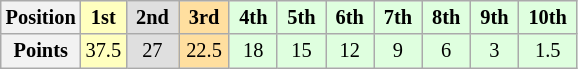<table class="wikitable" style="font-size:85%; text-align:center">
<tr>
<th>Position</th>
<td style="background:#FFFFBF;"> <strong>1st</strong> </td>
<td style="background:#DFDFDF;"> <strong>2nd</strong> </td>
<td style="background:#FFDF9F;"> <strong>3rd</strong> </td>
<td style="background:#DFFFDF;"> <strong>4th</strong> </td>
<td style="background:#DFFFDF;"> <strong>5th</strong> </td>
<td style="background:#DFFFDF;"> <strong>6th</strong> </td>
<td style="background:#DFFFDF;"> <strong>7th</strong> </td>
<td style="background:#DFFFDF;"> <strong>8th</strong> </td>
<td style="background:#DFFFDF;"> <strong>9th</strong> </td>
<td style="background:#DFFFDF;"> <strong>10th</strong> </td>
</tr>
<tr>
<th>Points</th>
<td style="background:#FFFFBF;">37.5</td>
<td style="background:#DFDFDF;">27</td>
<td style="background:#FFDF9F;">22.5</td>
<td style="background:#DFFFDF;">18</td>
<td style="background:#DFFFDF;">15</td>
<td style="background:#DFFFDF;">12</td>
<td style="background:#DFFFDF;">9</td>
<td style="background:#DFFFDF;">6</td>
<td style="background:#DFFFDF;">3</td>
<td style="background:#DFFFDF;">1.5</td>
</tr>
</table>
